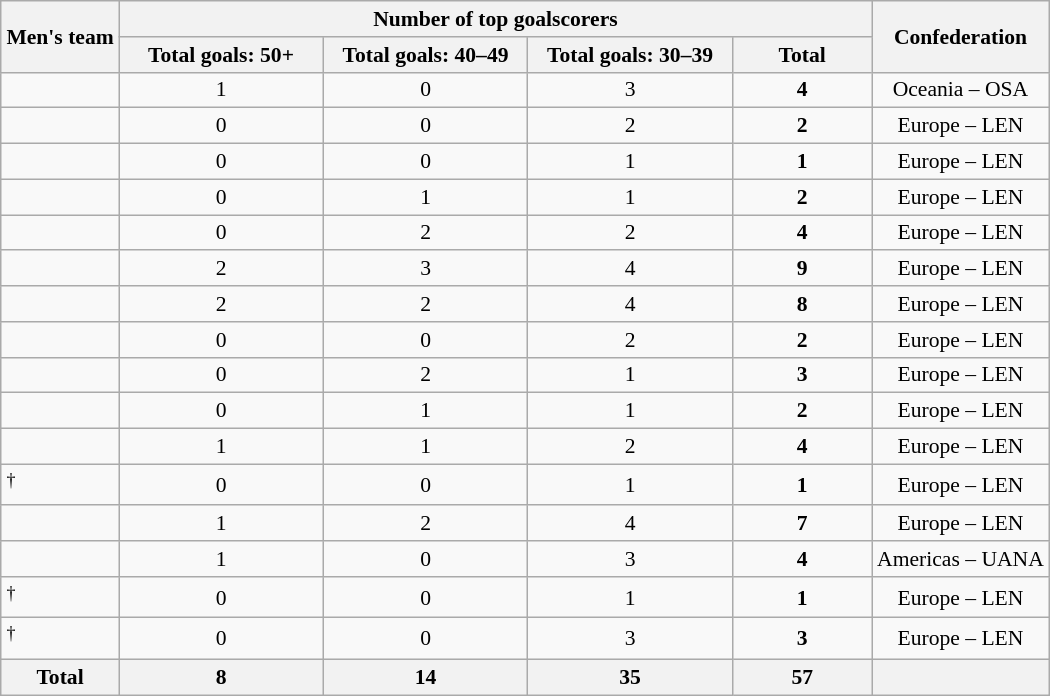<table class="wikitable sortable" style="text-align: center; font-size: 90%; margin-left: 1em;">
<tr>
<th rowspan="2">Men's team</th>
<th colspan="4">Number of top goalscorers</th>
<th rowspan="2">Confederation</th>
</tr>
<tr>
<th style="width: 9em;">Total goals: 50+</th>
<th style="width: 9em;">Total goals: 40–49</th>
<th style="width: 9em;">Total goals: 30–39</th>
<th style="width: 6em;">Total</th>
</tr>
<tr>
<td style="text-align: left;"></td>
<td>1</td>
<td>0</td>
<td>3</td>
<td><strong>4</strong></td>
<td>Oceania – OSA</td>
</tr>
<tr>
<td style="text-align: left;"></td>
<td>0</td>
<td>0</td>
<td>2</td>
<td><strong>2</strong></td>
<td>Europe – LEN</td>
</tr>
<tr>
<td style="text-align: left;"></td>
<td>0</td>
<td>0</td>
<td>1</td>
<td><strong>1</strong></td>
<td>Europe – LEN</td>
</tr>
<tr>
<td style="text-align: left;"></td>
<td>0</td>
<td>1</td>
<td>1</td>
<td><strong>2</strong></td>
<td>Europe – LEN</td>
</tr>
<tr>
<td style="text-align: left;"></td>
<td>0</td>
<td>2</td>
<td>2</td>
<td><strong>4</strong></td>
<td>Europe – LEN</td>
</tr>
<tr>
<td style="text-align: left;"></td>
<td>2</td>
<td>3</td>
<td>4</td>
<td><strong>9</strong></td>
<td>Europe – LEN</td>
</tr>
<tr>
<td style="text-align: left;"></td>
<td>2</td>
<td>2</td>
<td>4</td>
<td><strong>8</strong></td>
<td>Europe – LEN</td>
</tr>
<tr>
<td style="text-align: left;"></td>
<td>0</td>
<td>0</td>
<td>2</td>
<td><strong>2</strong></td>
<td>Europe – LEN</td>
</tr>
<tr>
<td style="text-align: left;"></td>
<td>0</td>
<td>2</td>
<td>1</td>
<td><strong>3</strong></td>
<td>Europe – LEN</td>
</tr>
<tr>
<td style="text-align: left;"></td>
<td>0</td>
<td>1</td>
<td>1</td>
<td><strong>2</strong></td>
<td>Europe – LEN</td>
</tr>
<tr>
<td style="text-align: left;"></td>
<td>1</td>
<td>1</td>
<td>2</td>
<td><strong>4</strong></td>
<td>Europe – LEN</td>
</tr>
<tr>
<td style="text-align: left;"><em></em><sup>†</sup></td>
<td>0</td>
<td>0</td>
<td>1</td>
<td><strong>1</strong></td>
<td>Europe – LEN</td>
</tr>
<tr>
<td style="text-align: left;"></td>
<td>1</td>
<td>2</td>
<td>4</td>
<td><strong>7</strong></td>
<td>Europe – LEN</td>
</tr>
<tr>
<td style="text-align: left;"></td>
<td>1</td>
<td>0</td>
<td>3</td>
<td><strong>4</strong></td>
<td>Americas – UANA</td>
</tr>
<tr>
<td style="text-align: left;"><em></em><sup>†</sup></td>
<td>0</td>
<td>0</td>
<td>1</td>
<td><strong>1</strong></td>
<td>Europe – LEN</td>
</tr>
<tr>
<td style="text-align: left;"><em></em><sup>†</sup></td>
<td>0</td>
<td>0</td>
<td>3</td>
<td><strong>3</strong></td>
<td>Europe – LEN</td>
</tr>
<tr>
<th>Total</th>
<th>8</th>
<th>14</th>
<th>35</th>
<th>57</th>
<th></th>
</tr>
</table>
